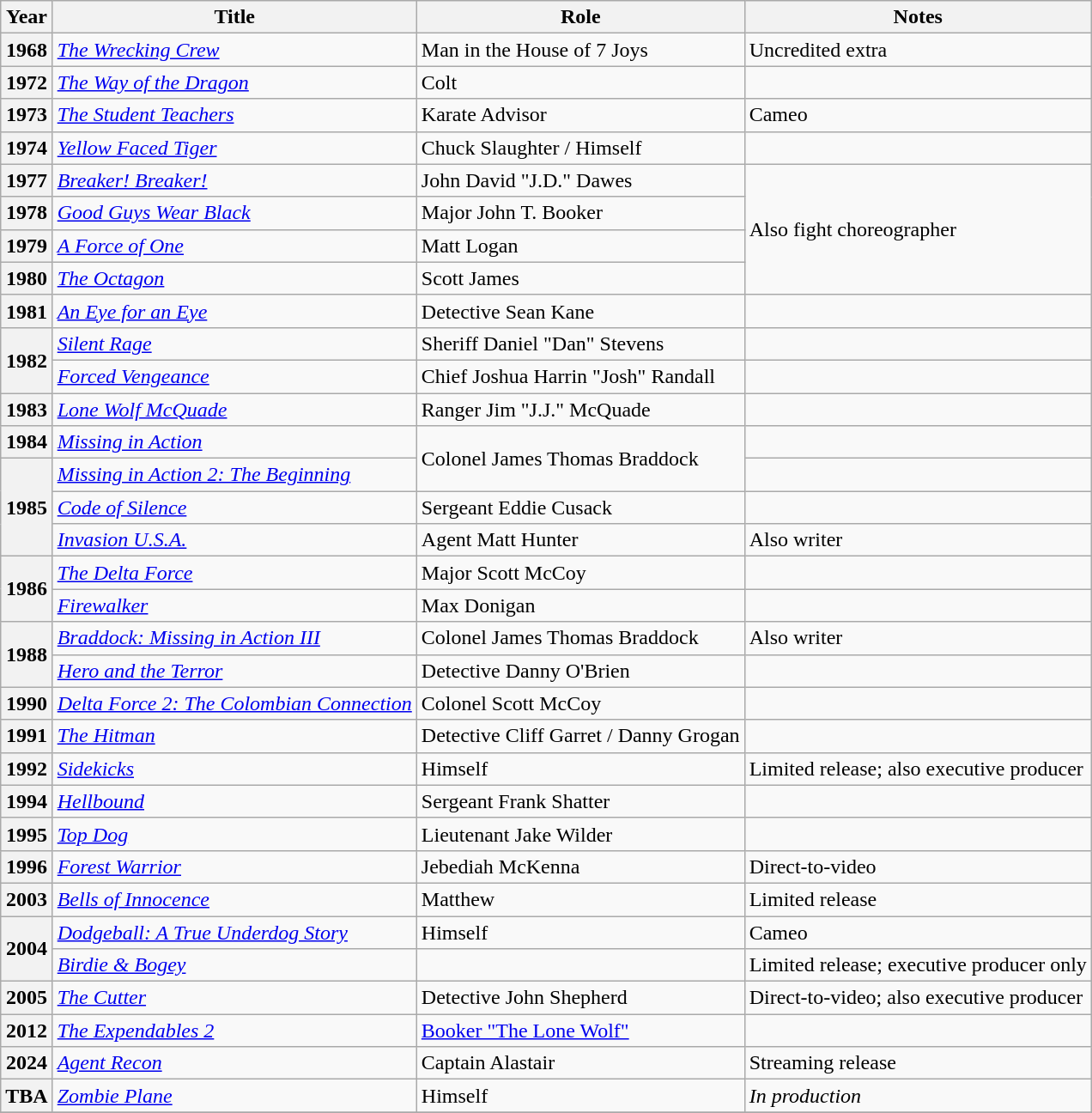<table class="wikitable plainrowheaders sortable" style="margin-right: 0;">
<tr>
<th scope="col">Year</th>
<th scope="col">Title</th>
<th scope="col">Role</th>
<th scope="col" class="unsortable">Notes</th>
</tr>
<tr>
<th scope="row">1968</th>
<td><em><a href='#'>The Wrecking Crew</a></em></td>
<td>Man in the House of 7 Joys</td>
<td>Uncredited extra</td>
</tr>
<tr>
<th scope="row">1972</th>
<td><em><a href='#'>The Way of the Dragon</a></em></td>
<td>Colt</td>
<td></td>
</tr>
<tr>
<th scope="row">1973</th>
<td><em><a href='#'>The Student Teachers</a></em></td>
<td>Karate Advisor</td>
<td>Cameo</td>
</tr>
<tr>
<th scope="row">1974</th>
<td><em><a href='#'>Yellow Faced Tiger</a></em></td>
<td>Chuck Slaughter / Himself</td>
<td></td>
</tr>
<tr>
<th scope="row">1977</th>
<td><em><a href='#'>Breaker! Breaker!</a></em></td>
<td>John David "J.D." Dawes</td>
<td rowspan="4">Also fight choreographer</td>
</tr>
<tr>
<th scope="row">1978</th>
<td><em><a href='#'>Good Guys Wear Black</a></em></td>
<td>Major John T. Booker</td>
</tr>
<tr>
<th scope="row">1979</th>
<td><em><a href='#'>A Force of One</a></em></td>
<td>Matt Logan</td>
</tr>
<tr>
<th scope="row">1980</th>
<td><em><a href='#'>The Octagon</a></em></td>
<td>Scott James</td>
</tr>
<tr>
<th scope="row">1981</th>
<td><em><a href='#'>An Eye for an Eye</a></em></td>
<td>Detective Sean Kane</td>
<td></td>
</tr>
<tr>
<th rowspan="2" scope="row">1982</th>
<td><em><a href='#'>Silent Rage</a></em></td>
<td>Sheriff Daniel "Dan" Stevens</td>
<td></td>
</tr>
<tr>
<td><em><a href='#'>Forced Vengeance</a></em></td>
<td>Chief Joshua Harrin "Josh" Randall</td>
<td></td>
</tr>
<tr>
<th scope="row">1983</th>
<td><em><a href='#'>Lone Wolf McQuade</a></em></td>
<td>Ranger Jim "J.J." McQuade</td>
<td></td>
</tr>
<tr>
<th scope="row">1984</th>
<td><em><a href='#'>Missing in Action</a></em></td>
<td rowspan="2">Colonel James Thomas Braddock</td>
<td></td>
</tr>
<tr>
<th rowspan="3" scope="row">1985</th>
<td><em><a href='#'>Missing in Action 2: The Beginning</a></em></td>
<td></td>
</tr>
<tr>
<td><em><a href='#'>Code of Silence</a></em></td>
<td>Sergeant Eddie Cusack</td>
<td></td>
</tr>
<tr>
<td><em><a href='#'>Invasion U.S.A.</a></em></td>
<td>Agent Matt Hunter</td>
<td>Also writer</td>
</tr>
<tr>
<th rowspan="2" scope="row">1986</th>
<td><em><a href='#'>The Delta Force</a></em></td>
<td>Major Scott McCoy</td>
<td></td>
</tr>
<tr>
<td><em><a href='#'>Firewalker</a></em></td>
<td>Max Donigan</td>
<td></td>
</tr>
<tr>
<th rowspan="2" scope="row">1988</th>
<td><em><a href='#'>Braddock: Missing in Action III</a></em></td>
<td>Colonel James Thomas Braddock</td>
<td>Also writer</td>
</tr>
<tr>
<td><em><a href='#'>Hero and the Terror</a></em></td>
<td>Detective Danny O'Brien</td>
<td></td>
</tr>
<tr>
<th scope="row">1990</th>
<td><em><a href='#'>Delta Force 2: The Colombian Connection</a></em></td>
<td>Colonel Scott McCoy</td>
<td></td>
</tr>
<tr>
<th scope="row">1991</th>
<td><em><a href='#'>The Hitman</a></em></td>
<td>Detective Cliff Garret / Danny Grogan</td>
<td></td>
</tr>
<tr>
<th scope="row">1992</th>
<td><em><a href='#'>Sidekicks</a></em></td>
<td>Himself</td>
<td>Limited release; also executive producer</td>
</tr>
<tr>
<th scope="row">1994</th>
<td><em><a href='#'>Hellbound</a></em></td>
<td>Sergeant Frank Shatter</td>
<td></td>
</tr>
<tr>
<th scope="row">1995</th>
<td><em><a href='#'>Top Dog</a></em></td>
<td>Lieutenant Jake Wilder</td>
<td></td>
</tr>
<tr>
<th scope="row">1996</th>
<td><em><a href='#'>Forest Warrior</a></em></td>
<td>Jebediah McKenna</td>
<td>Direct-to-video</td>
</tr>
<tr>
<th scope="row">2003</th>
<td><em><a href='#'>Bells of Innocence</a></em></td>
<td>Matthew</td>
<td>Limited release</td>
</tr>
<tr>
<th rowspan="2" scope="row">2004</th>
<td><em><a href='#'>Dodgeball: A True Underdog Story</a></em></td>
<td>Himself</td>
<td>Cameo</td>
</tr>
<tr>
<td><em><a href='#'>Birdie & Bogey</a></em></td>
<td></td>
<td>Limited release; еxecutive producer only</td>
</tr>
<tr>
<th scope="row">2005</th>
<td><em><a href='#'>The Cutter</a></em></td>
<td>Detective John Shepherd</td>
<td>Direct-to-video; also executive producer</td>
</tr>
<tr>
<th scope="row">2012</th>
<td><em><a href='#'>The Expendables 2</a></em></td>
<td><a href='#'>Booker "The Lone Wolf"</a></td>
<td></td>
</tr>
<tr>
<th scope="row">2024</th>
<td><em><a href='#'>Agent Recon</a></em></td>
<td>Captain Alastair</td>
<td>Streaming release</td>
</tr>
<tr>
<th scope="row">TBA</th>
<td><em><a href='#'>Zombie Plane</a></em></td>
<td>Himself</td>
<td><em>In production</em></td>
</tr>
<tr>
</tr>
</table>
